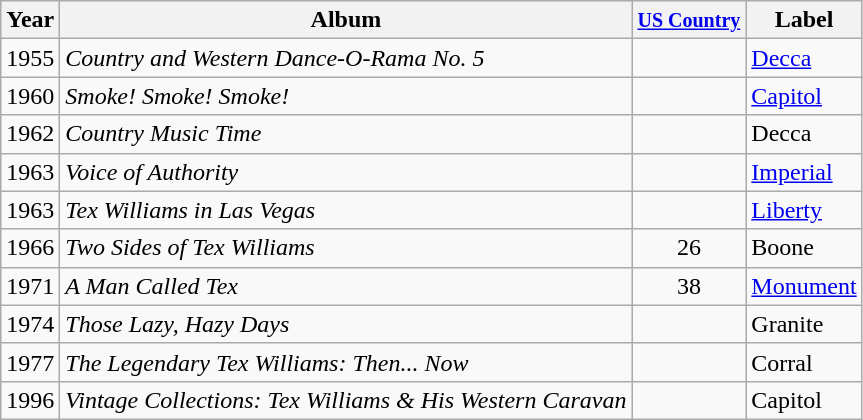<table class="wikitable">
<tr>
<th>Year</th>
<th>Album</th>
<th><small><a href='#'>US Country</a></small></th>
<th>Label</th>
</tr>
<tr>
<td>1955</td>
<td><em>Country and Western Dance-O-Rama No. 5</em></td>
<td></td>
<td><a href='#'>Decca</a></td>
</tr>
<tr>
<td>1960</td>
<td><em>Smoke! Smoke! Smoke!</em></td>
<td></td>
<td><a href='#'>Capitol</a></td>
</tr>
<tr>
<td>1962</td>
<td><em>Country Music Time</em></td>
<td></td>
<td>Decca</td>
</tr>
<tr>
<td>1963</td>
<td><em>Voice of Authority</em></td>
<td></td>
<td><a href='#'>Imperial</a></td>
</tr>
<tr>
<td>1963</td>
<td><em>Tex Williams in Las Vegas</em></td>
<td></td>
<td><a href='#'>Liberty</a></td>
</tr>
<tr>
<td>1966</td>
<td><em>Two Sides of Tex Williams</em></td>
<td style="text-align:center;">26</td>
<td>Boone</td>
</tr>
<tr>
<td>1971</td>
<td><em>A Man Called Tex</em></td>
<td style="text-align:center;">38</td>
<td><a href='#'>Monument</a></td>
</tr>
<tr>
<td>1974</td>
<td><em>Those Lazy, Hazy Days</em></td>
<td></td>
<td>Granite</td>
</tr>
<tr>
<td>1977</td>
<td><em>The Legendary Tex Williams: Then... Now</em></td>
<td></td>
<td>Corral</td>
</tr>
<tr>
<td>1996</td>
<td><em>Vintage Collections: Tex Williams & His Western Caravan</em></td>
<td></td>
<td>Capitol</td>
</tr>
</table>
